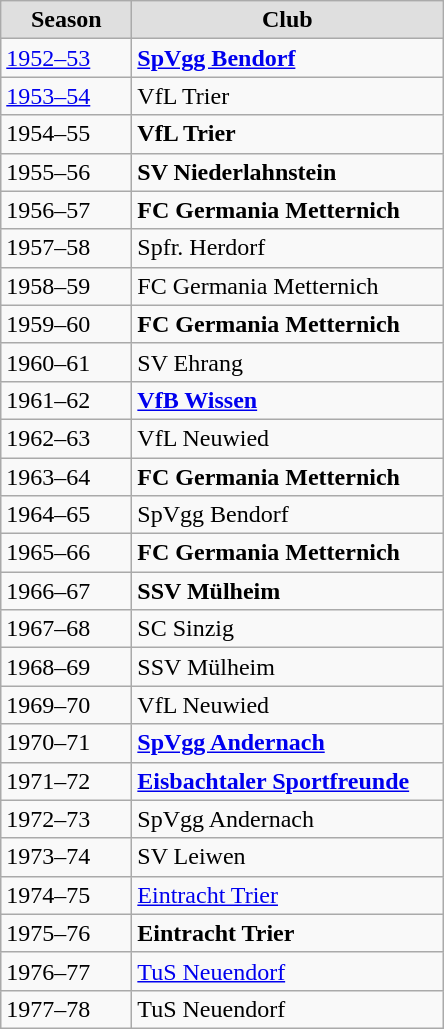<table class="wikitable">
<tr align="center" bgcolor="#dfdfdf">
<td width="80"><strong>Season</strong></td>
<td width="200"><strong>Club</strong></td>
</tr>
<tr>
<td><a href='#'>1952–53</a></td>
<td><strong><a href='#'>SpVgg Bendorf</a></strong></td>
</tr>
<tr>
<td><a href='#'>1953–54</a></td>
<td>VfL Trier</td>
</tr>
<tr>
<td>1954–55</td>
<td><strong>VfL Trier</strong></td>
</tr>
<tr>
<td>1955–56</td>
<td><strong>SV Niederlahnstein</strong></td>
</tr>
<tr>
<td>1956–57</td>
<td><strong>FC Germania Metternich</strong></td>
</tr>
<tr>
<td>1957–58</td>
<td>Spfr. Herdorf</td>
</tr>
<tr>
<td>1958–59</td>
<td>FC Germania Metternich</td>
</tr>
<tr>
<td>1959–60</td>
<td><strong>FC Germania Metternich</strong></td>
</tr>
<tr>
<td>1960–61</td>
<td>SV Ehrang</td>
</tr>
<tr>
<td>1961–62</td>
<td><strong><a href='#'>VfB Wissen</a></strong></td>
</tr>
<tr>
<td>1962–63</td>
<td>VfL Neuwied</td>
</tr>
<tr>
<td>1963–64</td>
<td><strong>FC Germania Metternich</strong></td>
</tr>
<tr>
<td>1964–65</td>
<td>SpVgg Bendorf</td>
</tr>
<tr>
<td>1965–66</td>
<td><strong>FC Germania Metternich</strong></td>
</tr>
<tr>
<td>1966–67</td>
<td><strong>SSV Mülheim</strong></td>
</tr>
<tr>
<td>1967–68</td>
<td>SC Sinzig</td>
</tr>
<tr>
<td>1968–69</td>
<td>SSV Mülheim</td>
</tr>
<tr>
<td>1969–70</td>
<td>VfL Neuwied</td>
</tr>
<tr>
<td>1970–71</td>
<td><strong><a href='#'>SpVgg Andernach</a></strong></td>
</tr>
<tr>
<td>1971–72</td>
<td><strong><a href='#'>Eisbachtaler Sportfreunde</a></strong></td>
</tr>
<tr>
<td>1972–73</td>
<td>SpVgg Andernach</td>
</tr>
<tr>
<td>1973–74</td>
<td>SV Leiwen</td>
</tr>
<tr>
<td>1974–75</td>
<td><a href='#'>Eintracht Trier</a></td>
</tr>
<tr>
<td>1975–76</td>
<td><strong>Eintracht Trier</strong></td>
</tr>
<tr>
<td>1976–77</td>
<td><a href='#'>TuS Neuendorf</a></td>
</tr>
<tr>
<td>1977–78</td>
<td>TuS Neuendorf</td>
</tr>
</table>
